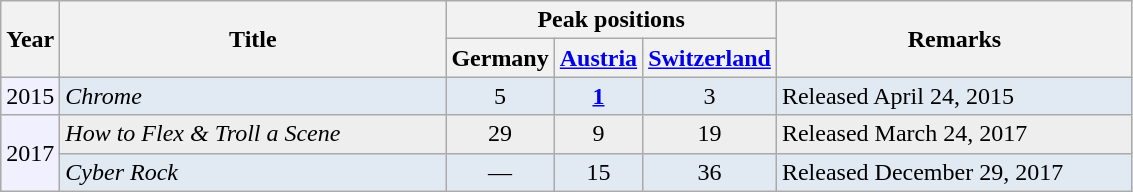<table class="wikitable">
<tr class="hintergrundfarbe8">
<th rowspan="2">Year</th>
<th width="250" rowspan="2">Title</th>
<th colspan="3">Peak positions</th>
<th width="230" rowspan="2">Remarks</th>
</tr>
<tr class="hintergrundfarbe8">
<th width="50">Germany</th>
<th width="50"><a href='#'>Austria</a></th>
<th width="50"><a href='#'>Switzerland</a></th>
</tr>
<tr bgcolor="#E1E9F3">
<td bgcolor="#f0f0ff">2015</td>
<td><em>Chrome</em></td>
<td align="center" >5</td>
<td align="center" ><strong><a href='#'>1</a></strong></td>
<td align="center" >3</td>
<td>Released April 24, 2015</td>
</tr>
<tr bgcolor="#eeeeee">
<td rowspan="2" bgcolor="#f0f0ff">2017</td>
<td><em>How to Flex & Troll a Scene</em></td>
<td align="center" >29</td>
<td align="center" >9</td>
<td align="center" >19</td>
<td>Released March 24, 2017</td>
</tr>
<tr bgcolor="#E1E9F3">
<td><em>Cyber Rock</em></td>
<td align="center" >—</td>
<td align="center" >15</td>
<td align="center" >36</td>
<td>Released December 29, 2017</td>
</tr>
</table>
